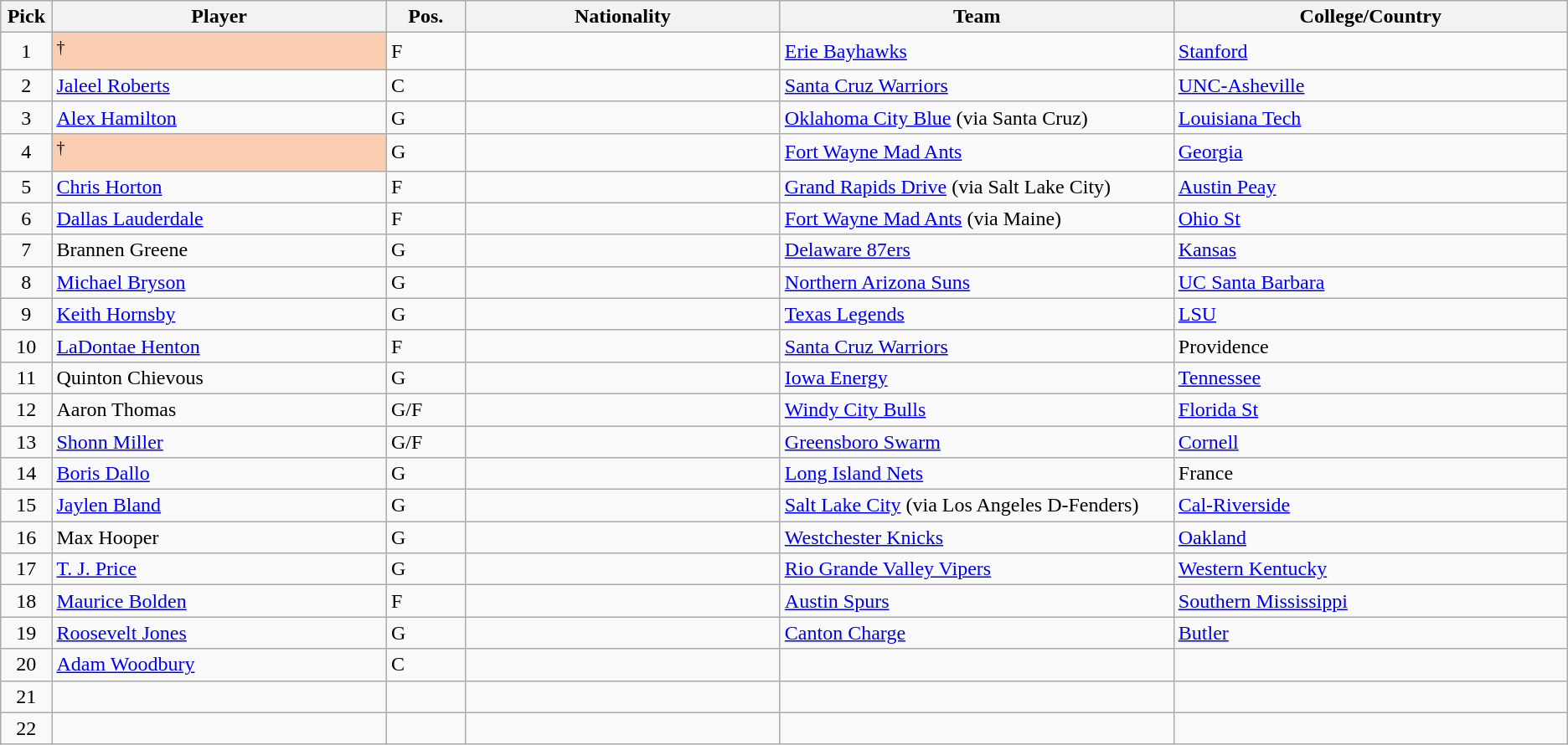<table class="wikitable sortable">
<tr>
<th width="1%">Pick</th>
<th width="17%">Player</th>
<th width="4%">Pos.</th>
<th width="16%">Nationality</th>
<th width="20%" class="unsortable">Team</th>
<th width="20%">College/Country</th>
</tr>
<tr>
<td align=center>1</td>
<td style="background-color:#FBCEB1"><sup>†</sup></td>
<td>F</td>
<td></td>
<td><a href='#'>Erie Bayhawks</a></td>
<td><a href='#'>Stanford</a></td>
</tr>
<tr>
<td align=center>2</td>
<td><a href='#'>Jaleel Roberts</a></td>
<td>C</td>
<td></td>
<td><a href='#'>Santa Cruz Warriors</a></td>
<td><a href='#'>UNC-Asheville</a></td>
</tr>
<tr>
<td align=center>3</td>
<td><a href='#'>Alex Hamilton</a></td>
<td>G</td>
<td></td>
<td><a href='#'>Oklahoma City Blue</a> (via Santa Cruz)</td>
<td><a href='#'>Louisiana Tech</a></td>
</tr>
<tr>
<td align=center>4</td>
<td style="background-color:#FBCEB1"><sup>†</sup></td>
<td>G</td>
<td></td>
<td><a href='#'>Fort Wayne Mad Ants</a></td>
<td><a href='#'>Georgia</a></td>
</tr>
<tr>
<td align=center>5</td>
<td><a href='#'>Chris Horton</a></td>
<td>F</td>
<td></td>
<td><a href='#'>Grand Rapids Drive</a> (via Salt Lake City)</td>
<td><a href='#'>Austin Peay</a></td>
</tr>
<tr>
<td align=center>6</td>
<td><a href='#'>Dallas Lauderdale</a></td>
<td>F</td>
<td></td>
<td><a href='#'>Fort Wayne Mad Ants</a> (via Maine)</td>
<td><a href='#'>Ohio St</a></td>
</tr>
<tr>
<td align=center>7</td>
<td>Brannen Greene</td>
<td>G</td>
<td></td>
<td><a href='#'>Delaware 87ers</a></td>
<td><a href='#'>Kansas</a></td>
</tr>
<tr>
<td align=center>8</td>
<td><a href='#'>Michael Bryson</a></td>
<td>G</td>
<td></td>
<td><a href='#'>Northern Arizona Suns</a></td>
<td><a href='#'>UC Santa Barbara</a></td>
</tr>
<tr>
<td align=center>9</td>
<td><a href='#'>Keith Hornsby</a></td>
<td>G</td>
<td></td>
<td><a href='#'>Texas Legends</a></td>
<td><a href='#'>LSU</a></td>
</tr>
<tr>
<td align=center>10</td>
<td><a href='#'>LaDontae Henton</a></td>
<td>F</td>
<td></td>
<td><a href='#'>Santa Cruz Warriors</a></td>
<td>Providence</td>
</tr>
<tr>
<td align=center>11</td>
<td>Quinton Chievous</td>
<td>G</td>
<td></td>
<td><a href='#'>Iowa Energy</a></td>
<td><a href='#'>Tennessee</a></td>
</tr>
<tr>
<td align=center>12</td>
<td>Aaron Thomas</td>
<td>G/F</td>
<td></td>
<td><a href='#'>Windy City Bulls</a></td>
<td><a href='#'>Florida St</a></td>
</tr>
<tr>
<td align=center>13</td>
<td><a href='#'>Shonn Miller</a></td>
<td>G/F</td>
<td></td>
<td><a href='#'>Greensboro Swarm</a></td>
<td><a href='#'>Cornell</a></td>
</tr>
<tr>
<td align=center>14</td>
<td><a href='#'>Boris Dallo</a></td>
<td>G</td>
<td></td>
<td><a href='#'>Long Island Nets</a></td>
<td>France</td>
</tr>
<tr>
<td align=center>15</td>
<td><a href='#'>Jaylen Bland</a></td>
<td>G</td>
<td></td>
<td><a href='#'>Salt Lake City</a> (via Los Angeles D-Fenders)</td>
<td><a href='#'>Cal-Riverside</a></td>
</tr>
<tr>
<td align=center>16</td>
<td>Max Hooper</td>
<td>G</td>
<td></td>
<td><a href='#'>Westchester Knicks</a></td>
<td><a href='#'>Oakland</a></td>
</tr>
<tr>
<td align=center>17</td>
<td><a href='#'>T. J. Price</a></td>
<td>G</td>
<td></td>
<td><a href='#'>Rio Grande Valley Vipers</a></td>
<td><a href='#'>Western Kentucky</a></td>
</tr>
<tr>
<td align=center>18</td>
<td><a href='#'>Maurice Bolden</a></td>
<td>F</td>
<td></td>
<td><a href='#'>Austin Spurs</a></td>
<td><a href='#'>Southern Mississippi</a></td>
</tr>
<tr>
<td align=center>19</td>
<td><a href='#'>Roosevelt Jones</a></td>
<td>G</td>
<td></td>
<td><a href='#'>Canton Charge</a></td>
<td><a href='#'>Butler</a></td>
</tr>
<tr>
<td align=center>20</td>
<td><a href='#'>Adam Woodbury</a></td>
<td>C</td>
<td></td>
<td></td>
<td></td>
</tr>
<tr>
<td align=center>21</td>
<td></td>
<td></td>
<td></td>
<td></td>
<td></td>
</tr>
<tr>
<td align=center>22</td>
<td></td>
<td></td>
<td></td>
<td></td>
<td></td>
</tr>
</table>
